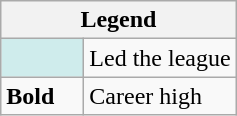<table class="wikitable mw-collapsible mw-collapsed">
<tr>
<th colspan="2">Legend</th>
</tr>
<tr>
<td style="background:#cfecec; width:3em;"></td>
<td>Led the league</td>
</tr>
<tr>
<td><strong>Bold</strong></td>
<td>Career high</td>
</tr>
</table>
